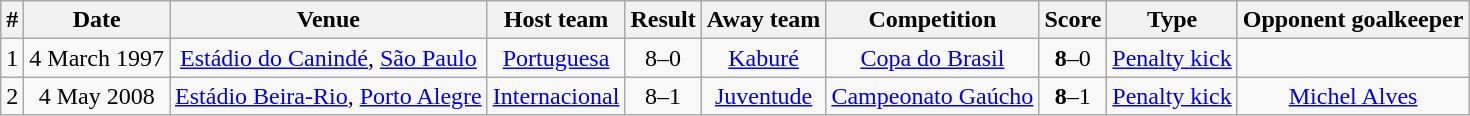<table class="wikitable" style="text-align:center">
<tr>
<th>#</th>
<th>Date</th>
<th>Venue</th>
<th>Host team</th>
<th>Result</th>
<th>Away team</th>
<th>Competition</th>
<th>Score</th>
<th>Type</th>
<th>Opponent goalkeeper</th>
</tr>
<tr>
<td>1</td>
<td>4 March 1997</td>
<td><a href='#'>Estádio do Canindé</a>, <a href='#'>São Paulo</a></td>
<td><a href='#'>Portuguesa</a></td>
<td>8–0</td>
<td><a href='#'>Kaburé</a></td>
<td><a href='#'>Copa do Brasil</a></td>
<td><strong>8</strong>–0</td>
<td><a href='#'>Penalty kick</a></td>
<td></td>
</tr>
<tr>
<td>2</td>
<td>4 May 2008</td>
<td><a href='#'>Estádio Beira-Rio</a>, <a href='#'>Porto Alegre</a></td>
<td><a href='#'>Internacional</a></td>
<td>8–1</td>
<td><a href='#'>Juventude</a></td>
<td><a href='#'>Campeonato Gaúcho</a></td>
<td><strong>8</strong>–1</td>
<td><a href='#'>Penalty kick</a></td>
<td><a href='#'>Michel Alves</a></td>
</tr>
</table>
